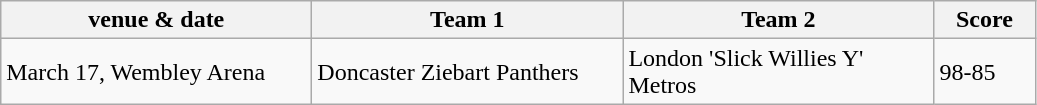<table class="wikitable" style="font-size: 100%">
<tr>
<th width=200>venue & date</th>
<th width=200>Team 1</th>
<th width=200>Team 2</th>
<th width=60>Score</th>
</tr>
<tr>
<td>March 17, Wembley Arena</td>
<td>Doncaster Ziebart Panthers</td>
<td>London 'Slick Willies Y' Metros</td>
<td>98-85</td>
</tr>
</table>
